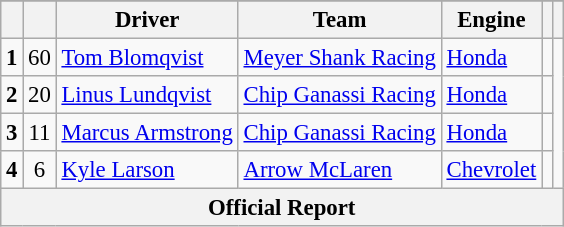<table class="wikitable" style="font-size:95%;">
<tr>
</tr>
<tr>
<th></th>
<th></th>
<th>Driver</th>
<th>Team</th>
<th>Engine</th>
<th></th>
<th></th>
</tr>
<tr>
<td style="text-align:center;"><strong>1</strong></td>
<td style="text-align:center;">60</td>
<td> <a href='#'>Tom Blomqvist</a> </td>
<td><a href='#'>Meyer Shank Racing</a></td>
<td><a href='#'>Honda</a></td>
<td></td>
</tr>
<tr>
<td style="text-align:center;"><strong>2</strong></td>
<td style="text-align:center;">20</td>
<td> <a href='#'>Linus Lundqvist</a> </td>
<td><a href='#'>Chip Ganassi Racing</a></td>
<td><a href='#'>Honda</a></td>
<td></td>
</tr>
<tr>
<td style="text-align:center;"><strong>3</strong></td>
<td style="text-align:center;">11</td>
<td> <a href='#'>Marcus Armstrong</a> </td>
<td><a href='#'>Chip Ganassi Racing</a></td>
<td><a href='#'>Honda</a></td>
<td></td>
</tr>
<tr>
<td style="text-align:center;"><strong>4</strong></td>
<td style="text-align:center;">6</td>
<td> <a href='#'>Kyle Larson</a> </td>
<td><a href='#'>Arrow McLaren</a></td>
<td><a href='#'>Chevrolet</a></td>
<td></td>
</tr>
<tr>
<th colspan=7>Official Report</th>
</tr>
</table>
